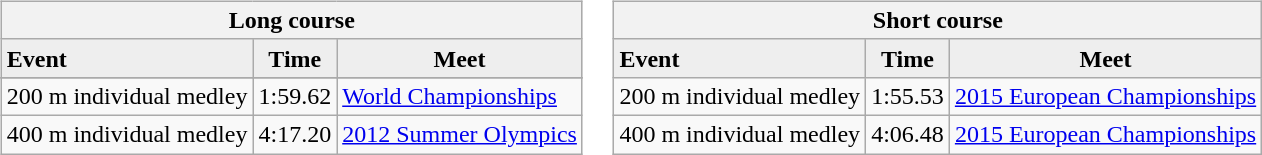<table>
<tr valign=top>
<td><br><table class="wikitable">
<tr>
<th colspan="5">Long course</th>
</tr>
<tr bgcolor="#eeeeee">
<td><strong>Event</strong></td>
<td align="center"><strong>Time</strong></td>
<td align="center"><strong>Meet</strong></td>
</tr>
<tr bgcolor="#eeeeee">
</tr>
<tr>
<td>200 m individual medley</td>
<td>1:59.62</td>
<td><a href='#'>World Championships</a></td>
</tr>
<tr>
<td>400 m individual medley</td>
<td>4:17.20</td>
<td><a href='#'>2012 Summer Olympics</a></td>
</tr>
</table>
</td>
<td><br><table class="wikitable">
<tr>
<th colspan="5">Short course</th>
</tr>
<tr bgcolor="#eeeeee">
<td><strong>Event</strong></td>
<td align="center"><strong>Time</strong></td>
<td align="center"><strong>Meet</strong></td>
</tr>
<tr>
<td>200 m individual medley</td>
<td>1:55.53</td>
<td><a href='#'>2015 European Championships</a></td>
</tr>
<tr>
<td>400 m individual medley</td>
<td>4:06.48</td>
<td><a href='#'>2015 European Championships</a></td>
</tr>
</table>
</td>
</tr>
</table>
